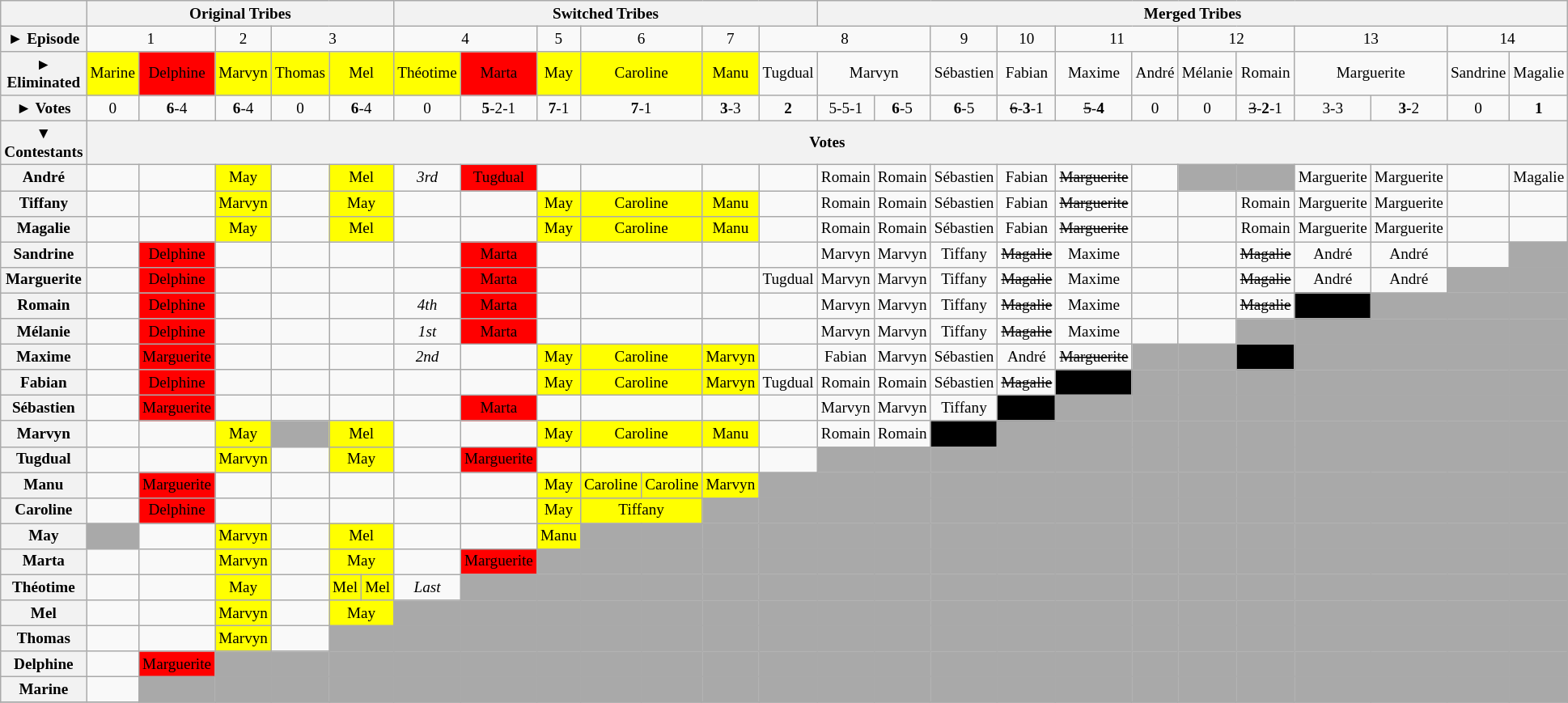<table class="wikitable" style="font-size:80%; text-align:center">
<tr>
<th></th>
<th colspan="6">Original Tribes</th>
<th colspan="7">Switched Tribes</th>
<th colspan="13">Merged Tribes</th>
</tr>
<tr>
<th align="left">► Episode</th>
<td colspan="2">1</td>
<td>2</td>
<td colspan="3">3</td>
<td colspan="2">4</td>
<td>5</td>
<td colspan="2">6</td>
<td>7</td>
<td colspan="3">8</td>
<td>9</td>
<td>10</td>
<td colspan="2">11</td>
<td colspan="2">12</td>
<td colspan="2">13</td>
<td colspan="2">14</td>
</tr>
<tr>
<th align="left">► Eliminated</th>
<td bgcolor="yellow">Marine</td>
<td bgcolor="red">Delphine</td>
<td bgcolor="yellow">Marvyn</td>
<td bgcolor="yellow">Thomas</td>
<td bgcolor="yellow" colspan="2">Mel</td>
<td bgcolor="yellow">Théotime</td>
<td bgcolor="red">Marta</td>
<td bgcolor="yellow">May</td>
<td bgcolor="yellow" colspan="2">Caroline</td>
<td bgcolor="yellow">Manu</td>
<td>Tugdual</td>
<td colspan="2">Marvyn</td>
<td>Sébastien</td>
<td>Fabian</td>
<td>Maxime</td>
<td>André</td>
<td>Mélanie</td>
<td>Romain</td>
<td colspan="2">Marguerite</td>
<td>Sandrine</td>
<td>Magalie</td>
</tr>
<tr>
<th align="left">► Votes</th>
<td>0</td>
<td><strong>6</strong>-4</td>
<td><strong>6</strong>-4</td>
<td>0</td>
<td colspan="2"><strong>6</strong>-4</td>
<td>0</td>
<td><strong>5</strong>-2-1</td>
<td><strong>7</strong>-1</td>
<td colspan="2"><strong>7</strong>-1</td>
<td><strong>3</strong>-3</td>
<td><strong>2</strong></td>
<td>5-5-1</td>
<td><strong>6</strong>-5</td>
<td><strong>6</strong>-5</td>
<td><s>6</s>-<strong>3</strong>-1</td>
<td><s>5</s>-<strong>4</strong></td>
<td>0</td>
<td>0</td>
<td><s>3</s>-<strong>2</strong>-1</td>
<td>3-3</td>
<td><strong>3-</strong>2</td>
<td>0</td>
<td><strong>1</strong></td>
</tr>
<tr>
<th align="left">▼ Contestants</th>
<th colspan="98">Votes</th>
</tr>
<tr>
<th>André</th>
<td></td>
<td></td>
<td bgcolor="yellow">May</td>
<td></td>
<td bgcolor="yellow" colspan="2">Mel</td>
<td><em>3rd</em></td>
<td bgcolor="red">Tugdual</td>
<td></td>
<td colspan="2"></td>
<td></td>
<td></td>
<td>Romain</td>
<td>Romain</td>
<td>Sébastien</td>
<td>Fabian</td>
<td><s>Marguerite</s></td>
<td></td>
<td bgcolor="darkgray"></td>
<td bgcolor="darkgray"></td>
<td>Marguerite</td>
<td>Marguerite</td>
<td></td>
<td>Magalie</td>
</tr>
<tr>
<th>Tiffany</th>
<td></td>
<td></td>
<td bgcolor="yellow">Marvyn</td>
<td></td>
<td bgcolor="yellow" colspan="2">May</td>
<td></td>
<td></td>
<td bgcolor="yellow">May</td>
<td bgcolor="yellow" colspan="2">Caroline</td>
<td bgcolor="yellow">Manu</td>
<td></td>
<td>Romain</td>
<td>Romain</td>
<td>Sébastien</td>
<td>Fabian</td>
<td><s>Marguerite</s></td>
<td></td>
<td></td>
<td>Romain</td>
<td>Marguerite</td>
<td>Marguerite</td>
<td></td>
<td></td>
</tr>
<tr>
<th>Magalie</th>
<td></td>
<td></td>
<td bgcolor="yellow">May</td>
<td></td>
<td bgcolor="yellow" colspan="2">Mel</td>
<td></td>
<td></td>
<td bgcolor="yellow">May</td>
<td bgcolor="yellow" colspan="2" colspan"2">Caroline</td>
<td bgcolor="yellow">Manu</td>
<td></td>
<td>Romain</td>
<td>Romain</td>
<td>Sébastien</td>
<td>Fabian</td>
<td><s>Marguerite</s></td>
<td></td>
<td></td>
<td>Romain</td>
<td>Marguerite</td>
<td>Marguerite</td>
<td></td>
<td></td>
</tr>
<tr>
<th>Sandrine</th>
<td></td>
<td bgcolor="red">Delphine</td>
<td></td>
<td></td>
<td colspan="2"></td>
<td></td>
<td bgcolor="red">Marta</td>
<td></td>
<td colspan="2"></td>
<td></td>
<td></td>
<td>Marvyn</td>
<td>Marvyn</td>
<td>Tiffany</td>
<td><s>Magalie</s></td>
<td>Maxime</td>
<td></td>
<td></td>
<td><s>Magalie</s></td>
<td>André</td>
<td>André</td>
<td></td>
<td bgcolor="darkgray"></td>
</tr>
<tr>
<th>Marguerite</th>
<td></td>
<td bgcolor="red">Delphine</td>
<td></td>
<td></td>
<td colspan="2"></td>
<td></td>
<td bgcolor="red">Marta</td>
<td></td>
<td colspan="2"></td>
<td></td>
<td>Tugdual</td>
<td>Marvyn</td>
<td>Marvyn</td>
<td>Tiffany</td>
<td><s>Magalie</s></td>
<td>Maxime</td>
<td></td>
<td></td>
<td><s>Magalie</s></td>
<td>André</td>
<td>André</td>
<td bgcolor="darkgray"></td>
<td bgcolor="darkgray"></td>
</tr>
<tr>
<th>Romain</th>
<td></td>
<td bgcolor="red">Delphine</td>
<td></td>
<td></td>
<td colspan="2"></td>
<td><em>4th</em></td>
<td bgcolor="red">Marta</td>
<td></td>
<td colspan="2"></td>
<td></td>
<td></td>
<td>Marvyn</td>
<td>Marvyn</td>
<td>Tiffany</td>
<td><s>Magalie</s></td>
<td>Maxime</td>
<td></td>
<td></td>
<td><s>Magalie</s></td>
<td bgcolor="black"></td>
<td bgcolor="darkgray"></td>
<td bgcolor="darkgray"></td>
<td bgcolor="darkgray"></td>
</tr>
<tr>
<th>Mélanie</th>
<td></td>
<td bgcolor="red">Delphine</td>
<td></td>
<td></td>
<td colspan="2"></td>
<td><em>1st</em></td>
<td bgcolor="red">Marta</td>
<td></td>
<td colspan="2"></td>
<td></td>
<td></td>
<td>Marvyn</td>
<td>Marvyn</td>
<td>Tiffany</td>
<td><s>Magalie</s></td>
<td>Maxime</td>
<td></td>
<td></td>
<td bgcolor="darkgray"></td>
<td bgcolor="darkgray"></td>
<td bgcolor="darkgray"></td>
<td bgcolor="darkgray"></td>
<td bgcolor="darkgray"></td>
</tr>
<tr>
<th>Maxime</th>
<td></td>
<td bgcolor="red">Marguerite</td>
<td></td>
<td></td>
<td colspan="2"></td>
<td><em>2nd</em></td>
<td></td>
<td bgcolor="yellow">May</td>
<td bgcolor="yellow" colspan="2">Caroline</td>
<td bgcolor="yellow">Marvyn</td>
<td></td>
<td>Fabian</td>
<td>Marvyn</td>
<td>Sébastien</td>
<td>André</td>
<td><s>Marguerite</s></td>
<td bgcolor="darkgray"></td>
<td bgcolor="darkgray"></td>
<td bgcolor="black"></td>
<td bgcolor="darkgray"></td>
<td bgcolor="darkgray"></td>
<td bgcolor="darkgray"></td>
<td bgcolor="darkgray"></td>
</tr>
<tr>
<th>Fabian</th>
<td></td>
<td bgcolor="red">Delphine</td>
<td></td>
<td></td>
<td colspan="2"></td>
<td></td>
<td></td>
<td bgcolor="yellow">May</td>
<td bgcolor="yellow" colspan="2">Caroline</td>
<td bgcolor="yellow">Marvyn</td>
<td>Tugdual</td>
<td>Romain</td>
<td>Romain</td>
<td>Sébastien</td>
<td><s>Magalie</s></td>
<td bgcolor="black"></td>
<td bgcolor="darkgray"></td>
<td bgcolor="darkgray"></td>
<td bgcolor="darkgray"></td>
<td bgcolor="darkgray"></td>
<td bgcolor="darkgray"></td>
<td bgcolor="darkgray"></td>
<td bgcolor="darkgray"></td>
</tr>
<tr>
<th>Sébastien</th>
<td></td>
<td bgcolor="red">Marguerite</td>
<td></td>
<td></td>
<td colspan="2"></td>
<td></td>
<td bgcolor="red">Marta</td>
<td></td>
<td colspan="2"></td>
<td></td>
<td></td>
<td>Marvyn</td>
<td>Marvyn</td>
<td>Tiffany</td>
<td bgcolor="black"></td>
<td bgcolor="darkgray"></td>
<td bgcolor="darkgray"></td>
<td bgcolor="darkgray"></td>
<td bgcolor="darkgray"></td>
<td bgcolor="darkgray"></td>
<td bgcolor="darkgray"></td>
<td bgcolor="darkgray"></td>
<td bgcolor="darkgray"></td>
</tr>
<tr>
<th>Marvyn</th>
<td></td>
<td></td>
<td bgcolor="yellow">May</td>
<td bgcolor="darkgray"></td>
<td bgcolor="yellow" colspan="2">Mel</td>
<td></td>
<td></td>
<td bgcolor="yellow">May</td>
<td bgcolor="yellow" colspan="2">Caroline</td>
<td bgcolor="yellow">Manu</td>
<td></td>
<td>Romain</td>
<td>Romain</td>
<td bgcolor="black"></td>
<td bgcolor="darkgray"></td>
<td bgcolor="darkgray"></td>
<td bgcolor="darkgray"></td>
<td bgcolor="darkgray"></td>
<td bgcolor="darkgray"></td>
<td bgcolor="darkgray"></td>
<td bgcolor="darkgray"></td>
<td bgcolor="darkgray"></td>
<td bgcolor="darkgray"></td>
</tr>
<tr>
<th>Tugdual</th>
<td></td>
<td></td>
<td bgcolor="yellow">Marvyn</td>
<td></td>
<td bgcolor="yellow" colspan="2">May</td>
<td></td>
<td bgcolor="red">Marguerite</td>
<td></td>
<td colspan="2"></td>
<td></td>
<td></td>
<td bgcolor="darkgray"></td>
<td bgcolor="darkgray"></td>
<td bgcolor="darkgray"></td>
<td bgcolor="darkgray"></td>
<td bgcolor="darkgray"></td>
<td bgcolor="darkgray"></td>
<td bgcolor="darkgray"></td>
<td bgcolor="darkgray"></td>
<td bgcolor="darkgray"></td>
<td bgcolor="darkgray"></td>
<td bgcolor="darkgray"></td>
<td bgcolor="darkgray"></td>
</tr>
<tr>
<th>Manu</th>
<td></td>
<td bgcolor="red">Marguerite</td>
<td></td>
<td></td>
<td colspan="2"></td>
<td></td>
<td></td>
<td bgcolor="yellow">May</td>
<td bgcolor="yellow">Caroline</td>
<td bgcolor="yellow">Caroline</td>
<td bgcolor="yellow">Marvyn</td>
<td bgcolor="darkgray"></td>
<td bgcolor="darkgray"></td>
<td bgcolor="darkgray"></td>
<td bgcolor="darkgray"></td>
<td bgcolor="darkgray"></td>
<td bgcolor="darkgray"></td>
<td bgcolor="darkgray"></td>
<td bgcolor="darkgray"></td>
<td bgcolor="darkgray"></td>
<td bgcolor="darkgray"></td>
<td bgcolor="darkgray"></td>
<td bgcolor="darkgray"></td>
<td bgcolor="darkgray"></td>
</tr>
<tr>
<th>Caroline</th>
<td></td>
<td bgcolor="red">Delphine</td>
<td></td>
<td></td>
<td colspan="2"></td>
<td></td>
<td></td>
<td bgcolor="yellow">May</td>
<td bgcolor="yellow" colspan="2">Tiffany</td>
<td bgcolor="darkgray"></td>
<td bgcolor="darkgray"></td>
<td bgcolor="darkgray"></td>
<td bgcolor="darkgray"></td>
<td bgcolor="darkgray"></td>
<td bgcolor="darkgray"></td>
<td bgcolor="darkgray"></td>
<td bgcolor="darkgray"></td>
<td bgcolor="darkgray"></td>
<td bgcolor="darkgray"></td>
<td bgcolor="darkgray"></td>
<td bgcolor="darkgray"></td>
<td bgcolor="darkgray"></td>
<td bgcolor="darkgray"></td>
</tr>
<tr>
<th>May</th>
<td bgcolor="darkgray"></td>
<td></td>
<td bgcolor="yellow">Marvyn</td>
<td></td>
<td bgcolor="yellow" colspan="2">Mel</td>
<td></td>
<td></td>
<td bgcolor="yellow">Manu</td>
<td bgcolor="darkgray"></td>
<td bgcolor="darkgray"></td>
<td bgcolor="darkgray"></td>
<td bgcolor="darkgray"></td>
<td bgcolor="darkgray"></td>
<td bgcolor="darkgray"></td>
<td bgcolor="darkgray"></td>
<td bgcolor="darkgray"></td>
<td bgcolor="darkgray"></td>
<td bgcolor="darkgray"></td>
<td bgcolor="darkgray"></td>
<td bgcolor="darkgray"></td>
<td bgcolor="darkgray"></td>
<td bgcolor="darkgray"></td>
<td bgcolor="darkgray"></td>
<td bgcolor="darkgray"></td>
</tr>
<tr>
<th>Marta</th>
<td></td>
<td></td>
<td bgcolor="yellow">Marvyn</td>
<td></td>
<td bgcolor="yellow" colspan="2">May</td>
<td></td>
<td bgcolor="red">Marguerite</td>
<td bgcolor="darkgray"></td>
<td bgcolor="darkgray"></td>
<td bgcolor="darkgray"></td>
<td bgcolor="darkgray"></td>
<td bgcolor="darkgray"></td>
<td bgcolor="darkgray"></td>
<td bgcolor="darkgray"></td>
<td bgcolor="darkgray"></td>
<td bgcolor="darkgray"></td>
<td bgcolor="darkgray"></td>
<td bgcolor="darkgray"></td>
<td bgcolor="darkgray"></td>
<td bgcolor="darkgray"></td>
<td bgcolor="darkgray"></td>
<td bgcolor="darkgray"></td>
<td bgcolor="darkgray"></td>
<td bgcolor="darkgray"></td>
</tr>
<tr>
<th>Théotime</th>
<td></td>
<td></td>
<td bgcolor="yellow">May</td>
<td></td>
<td bgcolor="yellow">Mel</td>
<td bgcolor="yellow">Mel</td>
<td><em>Last</em></td>
<td bgcolor="darkgray"></td>
<td bgcolor="darkgray"></td>
<td bgcolor="darkgray"></td>
<td bgcolor="darkgray"></td>
<td bgcolor="darkgray"></td>
<td bgcolor="darkgray"></td>
<td bgcolor="darkgray"></td>
<td bgcolor="darkgray"></td>
<td bgcolor="darkgray"></td>
<td bgcolor="darkgray"></td>
<td bgcolor="darkgray"></td>
<td bgcolor="darkgray"></td>
<td bgcolor="darkgray"></td>
<td bgcolor="darkgray"></td>
<td bgcolor="darkgray"></td>
<td bgcolor="darkgray"></td>
<td bgcolor="darkgray"></td>
<td bgcolor="darkgray"></td>
</tr>
<tr>
<th>Mel</th>
<td></td>
<td></td>
<td bgcolor="yellow">Marvyn</td>
<td></td>
<td bgcolor="yellow" colspan="2">May</td>
<td bgcolor="darkgray"></td>
<td bgcolor="darkgray"></td>
<td bgcolor="darkgray"></td>
<td bgcolor="darkgray"></td>
<td bgcolor="darkgray"></td>
<td bgcolor="darkgray"></td>
<td bgcolor="darkgray"></td>
<td bgcolor="darkgray"></td>
<td bgcolor="darkgray"></td>
<td bgcolor="darkgray"></td>
<td bgcolor="darkgray"></td>
<td bgcolor="darkgray"></td>
<td bgcolor="darkgray"></td>
<td bgcolor="darkgray"></td>
<td bgcolor="darkgray"></td>
<td bgcolor="darkgray"></td>
<td bgcolor="darkgray"></td>
<td bgcolor="darkgray"></td>
<td bgcolor="darkgray"></td>
</tr>
<tr>
<th>Thomas</th>
<td></td>
<td></td>
<td bgcolor="yellow">Marvyn</td>
<td></td>
<td bgcolor="darkgray" colspan="2"></td>
<td bgcolor="darkgray"></td>
<td bgcolor="darkgray"></td>
<td bgcolor="darkgray"></td>
<td bgcolor="darkgray"></td>
<td bgcolor="darkgray"></td>
<td bgcolor="darkgray"></td>
<td bgcolor="darkgray"></td>
<td bgcolor="darkgray"></td>
<td bgcolor="darkgray"></td>
<td bgcolor="darkgray"></td>
<td bgcolor="darkgray"></td>
<td bgcolor="darkgray"></td>
<td bgcolor="darkgray"></td>
<td bgcolor="darkgray"></td>
<td bgcolor="darkgray"></td>
<td bgcolor="darkgray"></td>
<td bgcolor="darkgray"></td>
<td bgcolor="darkgray"></td>
<td bgcolor="darkgray"></td>
</tr>
<tr>
<th>Delphine</th>
<td></td>
<td bgcolor="red">Marguerite</td>
<td bgcolor="darkgray"></td>
<td bgcolor="darkgray"></td>
<td bgcolor="darkgray" colspan="2"></td>
<td bgcolor="darkgray"></td>
<td bgcolor="darkgray"></td>
<td bgcolor="darkgray"></td>
<td bgcolor="darkgray"></td>
<td bgcolor="darkgray"></td>
<td bgcolor="darkgray"></td>
<td bgcolor="darkgray"></td>
<td bgcolor="darkgray"></td>
<td bgcolor="darkgray"></td>
<td bgcolor="darkgray"></td>
<td bgcolor="darkgray"></td>
<td bgcolor="darkgray"></td>
<td bgcolor="darkgray"></td>
<td bgcolor="darkgray"></td>
<td bgcolor="darkgray"></td>
<td bgcolor="darkgray"></td>
<td bgcolor="darkgray"></td>
<td bgcolor="darkgray"></td>
<td bgcolor="darkgray"></td>
</tr>
<tr>
<th>Marine</th>
<td></td>
<td bgcolor="darkgray"></td>
<td bgcolor="darkgray"></td>
<td bgcolor="darkgray"></td>
<td bgcolor="darkgray" colspan="2"></td>
<td bgcolor="darkgray"></td>
<td bgcolor="darkgray"></td>
<td bgcolor="darkgray"></td>
<td bgcolor="darkgray"></td>
<td bgcolor="darkgray"></td>
<td bgcolor="darkgray"></td>
<td bgcolor="darkgray"></td>
<td bgcolor="darkgray"></td>
<td bgcolor="darkgray"></td>
<td bgcolor="darkgray"></td>
<td bgcolor="darkgray"></td>
<td bgcolor="darkgray"></td>
<td bgcolor="darkgray"></td>
<td bgcolor="darkgray"></td>
<td bgcolor="darkgray"></td>
<td bgcolor="darkgray"></td>
<td bgcolor="darkgray"></td>
<td bgcolor="darkgray"></td>
<td bgcolor="darkgray"></td>
</tr>
<tr>
</tr>
</table>
